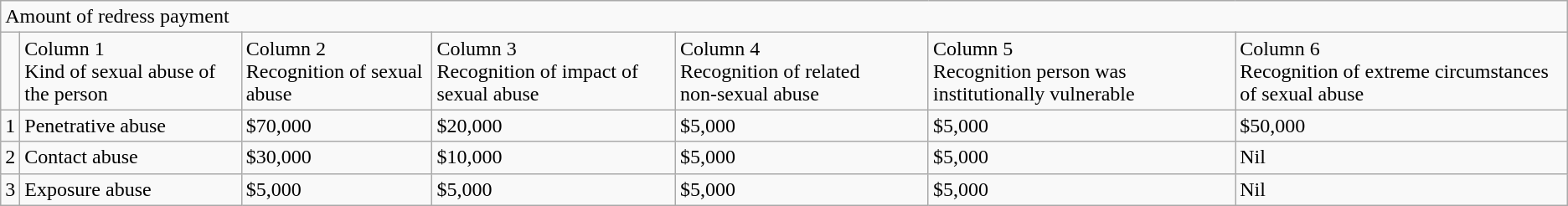<table class="wikitable">
<tr>
<td colspan="7">Amount of redress payment</td>
</tr>
<tr>
<td></td>
<td>Column 1<br>Kind of sexual abuse of the person</td>
<td>Column 2<br>Recognition of sexual abuse</td>
<td>Column 3<br>Recognition of impact of sexual abuse</td>
<td>Column 4<br>Recognition of related non‑sexual abuse</td>
<td>Column 5<br>Recognition person was institutionally vulnerable</td>
<td>Column 6<br>Recognition of extreme circumstances of sexual abuse</td>
</tr>
<tr>
<td>1</td>
<td>Penetrative abuse</td>
<td>$70,000</td>
<td>$20,000</td>
<td>$5,000</td>
<td>$5,000</td>
<td>$50,000</td>
</tr>
<tr>
<td>2</td>
<td>Contact abuse</td>
<td>$30,000</td>
<td>$10,000</td>
<td>$5,000</td>
<td>$5,000</td>
<td>Nil</td>
</tr>
<tr>
<td>3</td>
<td>Exposure abuse</td>
<td>$5,000</td>
<td>$5,000</td>
<td>$5,000</td>
<td>$5,000</td>
<td>Nil</td>
</tr>
</table>
